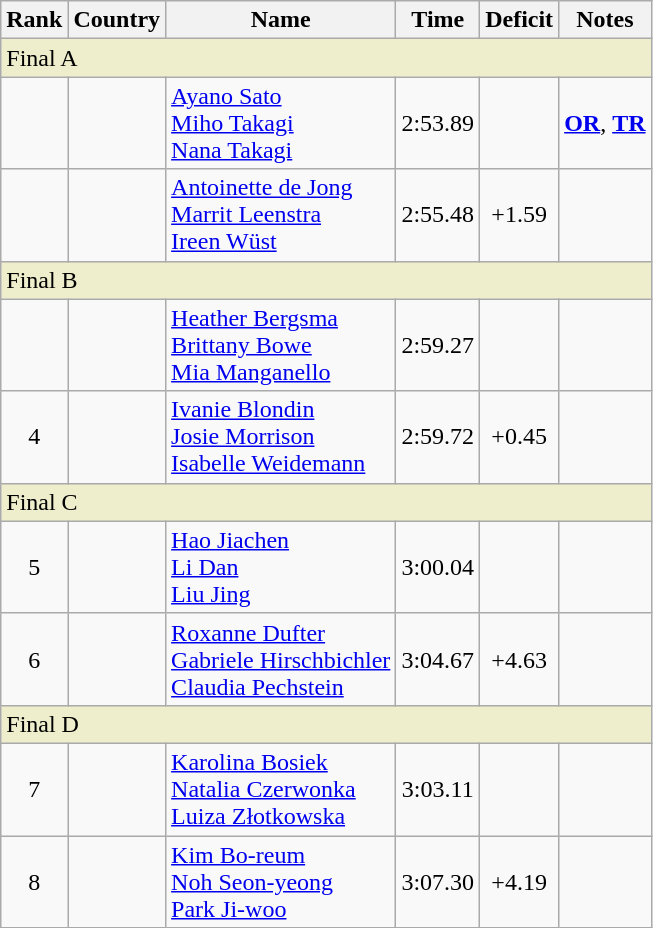<table class="wikitable" style="text-align:center;">
<tr>
<th>Rank</th>
<th>Country</th>
<th>Name</th>
<th>Time</th>
<th>Deficit</th>
<th>Notes</th>
</tr>
<tr>
<td colspan="6" align="left" style="background: #eeeecc">Final A</td>
</tr>
<tr>
<td></td>
<td align=left></td>
<td align=left><a href='#'>Ayano Sato</a><br><a href='#'>Miho Takagi</a><br><a href='#'>Nana Takagi</a></td>
<td>2:53.89</td>
<td></td>
<td><strong><a href='#'>OR</a></strong>, <strong><a href='#'>TR</a></strong></td>
</tr>
<tr>
<td></td>
<td align=left></td>
<td align=left><a href='#'>Antoinette de Jong</a><br><a href='#'>Marrit Leenstra</a><br><a href='#'>Ireen Wüst</a></td>
<td>2:55.48</td>
<td>+1.59</td>
<td></td>
</tr>
<tr>
<td colspan="6" align="left" style="background: #eeeecc">Final B</td>
</tr>
<tr>
<td></td>
<td align=left></td>
<td align=left><a href='#'>Heather Bergsma</a><br><a href='#'>Brittany Bowe</a><br><a href='#'>Mia Manganello</a></td>
<td>2:59.27</td>
<td></td>
<td></td>
</tr>
<tr>
<td>4</td>
<td align=left></td>
<td align=left><a href='#'>Ivanie Blondin</a><br><a href='#'>Josie Morrison</a><br><a href='#'>Isabelle Weidemann</a></td>
<td>2:59.72</td>
<td>+0.45</td>
<td></td>
</tr>
<tr>
<td colspan="6" align="left" style="background: #eeeecc">Final C</td>
</tr>
<tr>
<td>5</td>
<td align=left></td>
<td align=left><a href='#'>Hao Jiachen</a><br><a href='#'>Li Dan</a><br><a href='#'>Liu Jing</a></td>
<td>3:00.04</td>
<td></td>
<td></td>
</tr>
<tr>
<td>6</td>
<td align=left></td>
<td align=left><a href='#'>Roxanne Dufter</a><br><a href='#'>Gabriele Hirschbichler</a><br><a href='#'>Claudia Pechstein</a></td>
<td>3:04.67</td>
<td>+4.63</td>
<td></td>
</tr>
<tr>
<td colspan="6" align="left" style="background: #eeeecc">Final D</td>
</tr>
<tr>
<td>7</td>
<td align=left></td>
<td align=left><a href='#'>Karolina Bosiek</a><br><a href='#'>Natalia Czerwonka</a><br><a href='#'>Luiza Złotkowska</a></td>
<td>3:03.11</td>
<td></td>
<td></td>
</tr>
<tr>
<td>8</td>
<td align=left></td>
<td align=left><a href='#'>Kim Bo-reum</a><br><a href='#'>Noh Seon-yeong</a><br><a href='#'>Park Ji-woo</a></td>
<td>3:07.30</td>
<td>+4.19</td>
<td></td>
</tr>
</table>
